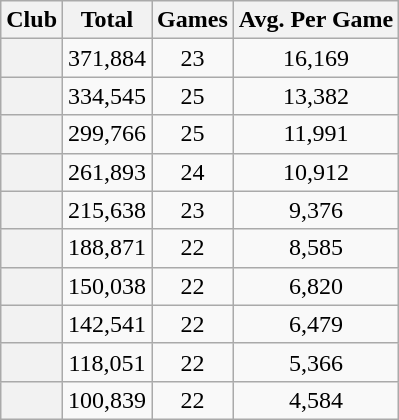<table class="wikitable plainrowheaders sortable" style="text-align:center;">
<tr>
<th>Club</th>
<th>Total</th>
<th>Games</th>
<th>Avg. Per Game</th>
</tr>
<tr>
<th scope="row"></th>
<td>371,884</td>
<td>23</td>
<td>16,169</td>
</tr>
<tr>
<th scope="row"></th>
<td>334,545</td>
<td>25</td>
<td>13,382</td>
</tr>
<tr>
<th scope="row"></th>
<td>299,766</td>
<td>25</td>
<td>11,991</td>
</tr>
<tr>
<th scope="row"></th>
<td>261,893</td>
<td>24</td>
<td>10,912</td>
</tr>
<tr>
<th scope="row"></th>
<td>215,638</td>
<td>23</td>
<td>9,376</td>
</tr>
<tr>
<th scope="row"></th>
<td>188,871</td>
<td>22</td>
<td>8,585</td>
</tr>
<tr>
<th scope="row"></th>
<td>150,038</td>
<td>22</td>
<td>6,820</td>
</tr>
<tr>
<th scope="row"></th>
<td>142,541</td>
<td>22</td>
<td>6,479</td>
</tr>
<tr>
<th scope="row"></th>
<td>118,051</td>
<td>22</td>
<td>5,366</td>
</tr>
<tr>
<th scope="row"></th>
<td>100,839</td>
<td>22</td>
<td>4,584</td>
</tr>
</table>
